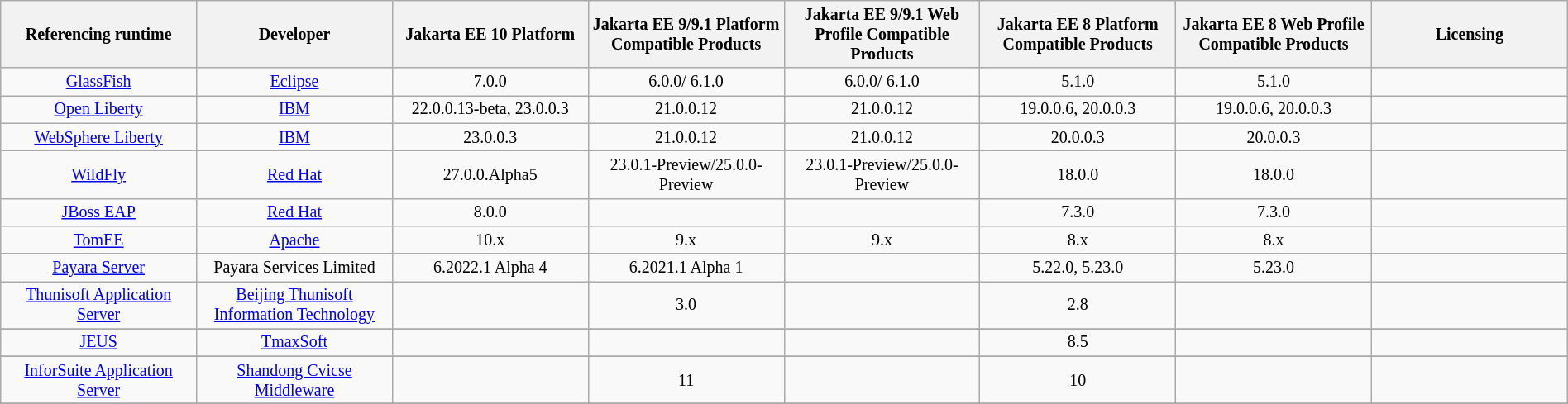<table class="wikitable sortable" style="width: 100%; text-align: center; font-size: smaller; table-layout: fixed;">
<tr>
<th>Referencing runtime</th>
<th>Developer</th>
<th>Jakarta EE 10 Platform</th>
<th>Jakarta EE 9/9.1 Platform Compatible Products</th>
<th>Jakarta EE 9/9.1 Web Profile Compatible Products</th>
<th>Jakarta EE 8 Platform Compatible Products</th>
<th>Jakarta EE 8 Web Profile Compatible Products</th>
<th>Licensing</th>
</tr>
<tr>
<td><a href='#'>GlassFish</a></td>
<td><a href='#'>Eclipse</a></td>
<td> 7.0.0</td>
<td> 6.0.0/ 6.1.0</td>
<td> 6.0.0/ 6.1.0</td>
<td> 5.1.0</td>
<td> 5.1.0</td>
<td></td>
</tr>
<tr>
<td><a href='#'>Open Liberty</a></td>
<td><a href='#'>IBM</a></td>
<td> 22.0.0.13-beta, 23.0.0.3</td>
<td> 21.0.0.12</td>
<td> 21.0.0.12</td>
<td> 19.0.0.6, 20.0.0.3</td>
<td> 19.0.0.6, 20.0.0.3</td>
<td></td>
</tr>
<tr>
<td><a href='#'>WebSphere Liberty</a></td>
<td><a href='#'>IBM</a></td>
<td> 23.0.0.3</td>
<td> 21.0.0.12</td>
<td> 21.0.0.12</td>
<td> 20.0.0.3</td>
<td> 20.0.0.3</td>
<td></td>
</tr>
<tr>
<td><a href='#'>WildFly</a></td>
<td><a href='#'>Red Hat</a></td>
<td> 27.0.0.Alpha5</td>
<td> 23.0.1-Preview/25.0.0-Preview</td>
<td> 23.0.1-Preview/25.0.0-Preview</td>
<td> 18.0.0</td>
<td> 18.0.0</td>
<td></td>
</tr>
<tr>
<td><a href='#'>JBoss EAP</a></td>
<td><a href='#'>Red Hat</a></td>
<td> 8.0.0</td>
<td></td>
<td></td>
<td> 7.3.0</td>
<td> 7.3.0</td>
<td></td>
</tr>
<tr>
<td><a href='#'>TomEE</a></td>
<td><a href='#'>Apache</a></td>
<td> 10.x</td>
<td> 9.x</td>
<td> 9.x</td>
<td> 8.x</td>
<td> 8.x</td>
<td></td>
</tr>
<tr>
<td><a href='#'>Payara Server</a></td>
<td>Payara Services Limited</td>
<td> 6.2022.1 Alpha 4</td>
<td> 6.2021.1 Alpha 1</td>
<td></td>
<td> 5.22.0, 5.23.0</td>
<td> 5.23.0</td>
<td></td>
</tr>
<tr>
<td><a href='#'>Thunisoft Application Server</a></td>
<td><a href='#'>Beijing Thunisoft Information Technology</a></td>
<td></td>
<td> 3.0</td>
<td></td>
<td> 2.8</td>
<td></td>
<td></td>
</tr>
<tr>
</tr>
<tr>
<td><a href='#'>JEUS</a></td>
<td><a href='#'>TmaxSoft</a></td>
<td></td>
<td></td>
<td></td>
<td> 8.5</td>
<td></td>
<td></td>
</tr>
<tr>
</tr>
<tr>
<td><a href='#'>InforSuite Application Server</a></td>
<td><a href='#'>Shandong Cvicse Middleware</a></td>
<td></td>
<td> 11</td>
<td></td>
<td> 10</td>
<td></td>
<td></td>
</tr>
<tr>
</tr>
</table>
